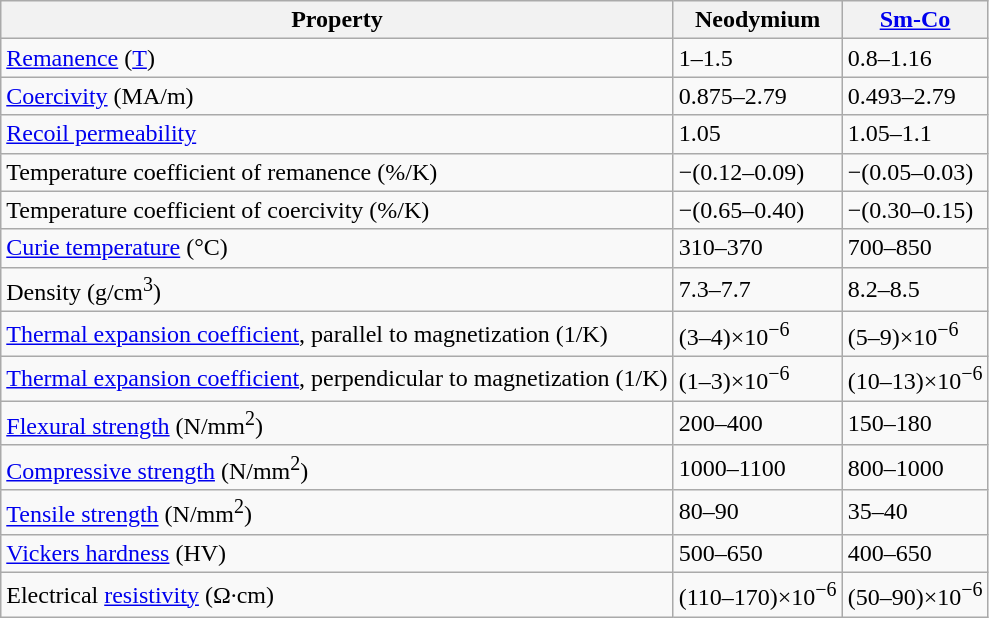<table class="wikitable">
<tr>
<th>Property</th>
<th>Neodymium</th>
<th><a href='#'>Sm-Co</a></th>
</tr>
<tr>
<td><a href='#'>Remanence</a> (<a href='#'>T</a>)</td>
<td>1–1.5</td>
<td>0.8–1.16</td>
</tr>
<tr>
<td><a href='#'>Coercivity</a> (MA/m)</td>
<td>0.875–2.79</td>
<td>0.493–2.79</td>
</tr>
<tr>
<td><a href='#'>Recoil permeability</a></td>
<td>1.05</td>
<td>1.05–1.1</td>
</tr>
<tr>
<td>Temperature coefficient of remanence (%/K)</td>
<td>−(0.12–0.09)</td>
<td>−(0.05–0.03)</td>
</tr>
<tr>
<td>Temperature coefficient of coercivity (%/K)</td>
<td>−(0.65–0.40)</td>
<td>−(0.30–0.15)</td>
</tr>
<tr>
<td><a href='#'>Curie temperature</a> (°C)</td>
<td>310–370</td>
<td>700–850</td>
</tr>
<tr>
<td>Density (g/cm<sup>3</sup>)</td>
<td>7.3–7.7</td>
<td>8.2–8.5</td>
</tr>
<tr>
<td><a href='#'>Thermal expansion coefficient</a>, parallel to magnetization (1/K)</td>
<td>(3–4)×10<sup>−6</sup></td>
<td>(5–9)×10<sup>−6</sup></td>
</tr>
<tr>
<td><a href='#'>Thermal expansion coefficient</a>, perpendicular to magnetization (1/K)</td>
<td>(1–3)×10<sup>−6</sup></td>
<td>(10–13)×10<sup>−6</sup></td>
</tr>
<tr>
<td><a href='#'>Flexural strength</a> (N/mm<sup>2</sup>)</td>
<td>200–400</td>
<td>150–180</td>
</tr>
<tr>
<td><a href='#'>Compressive strength</a> (N/mm<sup>2</sup>)</td>
<td>1000–1100</td>
<td>800–1000</td>
</tr>
<tr>
<td><a href='#'>Tensile strength</a> (N/mm<sup>2</sup>)</td>
<td>80–90</td>
<td>35–40</td>
</tr>
<tr>
<td><a href='#'>Vickers hardness</a> (HV)</td>
<td>500–650</td>
<td>400–650</td>
</tr>
<tr>
<td>Electrical <a href='#'>resistivity</a> (Ω·cm)</td>
<td>(110–170)×10<sup>−6</sup></td>
<td>(50–90)×10<sup>−6</sup></td>
</tr>
</table>
